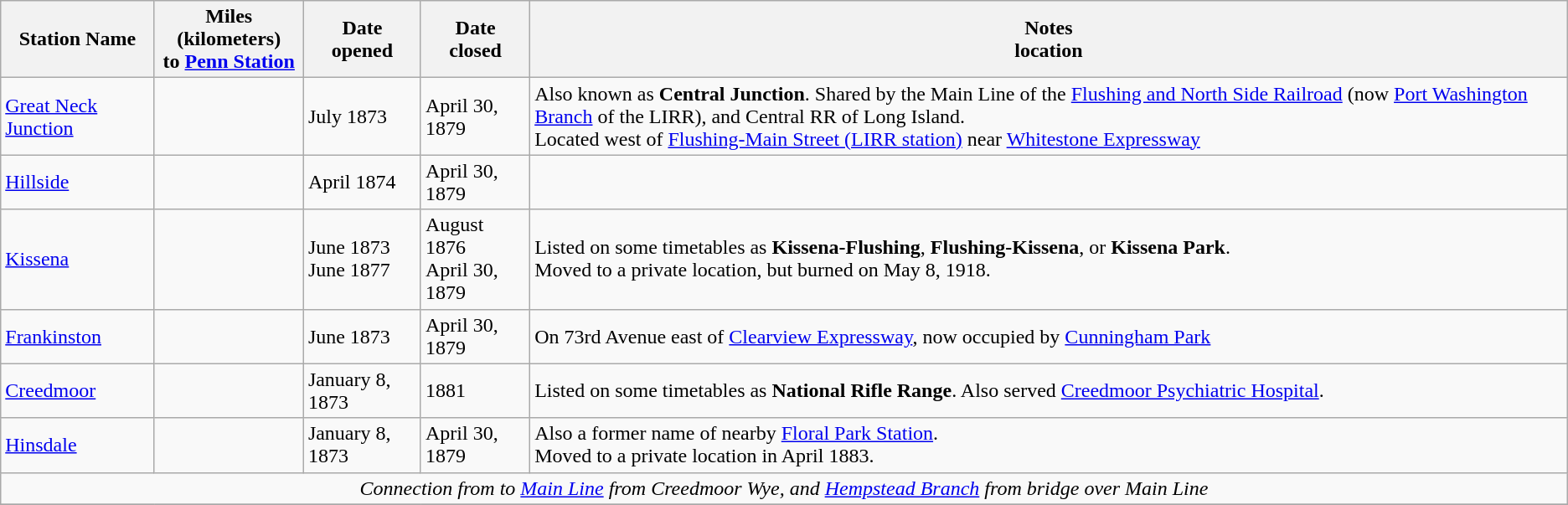<table class="wikitable">
<tr>
<th>Station Name</th>
<th>Miles (kilometers)<br>to <a href='#'>Penn Station</a></th>
<th>Date<br>opened</th>
<th>Date<br>closed</th>
<th>Notes<br>location</th>
</tr>
<tr>
<td><a href='#'>Great Neck Junction</a></td>
<td></td>
<td>July 1873</td>
<td>April 30, 1879</td>
<td>Also known as <strong>Central Junction</strong>. Shared by the Main Line of the <a href='#'>Flushing and North Side Railroad</a> (now <a href='#'>Port Washington Branch</a> of the LIRR), and Central RR of Long Island.<br>Located west of <a href='#'>Flushing-Main Street (LIRR station)</a> near <a href='#'>Whitestone Expressway</a></td>
</tr>
<tr>
<td><a href='#'>Hillside</a></td>
<td></td>
<td>April 1874</td>
<td>April 30, 1879</td>
<td></td>
</tr>
<tr>
<td><a href='#'>Kissena</a></td>
<td></td>
<td>June 1873<br>June 1877</td>
<td>August 1876<br>April 30, 1879</td>
<td>Listed on some timetables as <strong>Kissena-Flushing</strong>, <strong>Flushing-Kissena</strong>, or <strong>Kissena Park</strong>.<br>Moved to a private location, but burned on May 8, 1918.</td>
</tr>
<tr>
<td><a href='#'>Frankinston</a></td>
<td></td>
<td>June 1873</td>
<td>April 30, 1879</td>
<td>On 73rd Avenue east of <a href='#'>Clearview Expressway</a>, now occupied by <a href='#'>Cunningham Park</a></td>
</tr>
<tr>
<td><a href='#'>Creedmoor</a></td>
<td></td>
<td>January 8, 1873</td>
<td>1881</td>
<td>Listed on some timetables as <strong>National Rifle Range</strong>. Also served <a href='#'>Creedmoor Psychiatric Hospital</a>.</td>
</tr>
<tr>
<td><a href='#'>Hinsdale</a></td>
<td></td>
<td>January 8, 1873</td>
<td>April 30, 1879</td>
<td>Also a former name of nearby <a href='#'>Floral Park Station</a>.<br>Moved to a private location in April 1883.</td>
</tr>
<tr>
<td colspan="5" align="center"><em>Connection from to <a href='#'>Main Line</a> from Creedmoor Wye, and <a href='#'>Hempstead Branch</a> from bridge over Main Line</em></td>
</tr>
<tr>
</tr>
</table>
